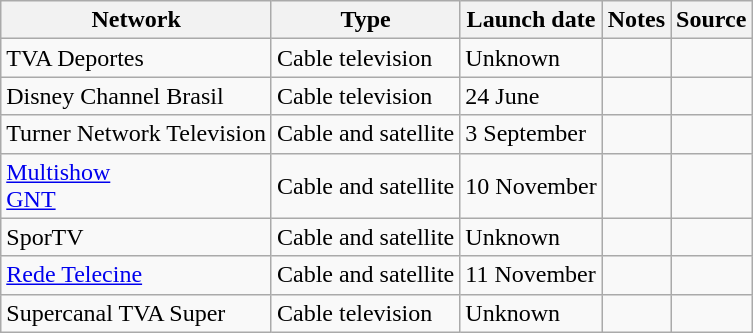<table class="wikitable sortable">
<tr>
<th>Network</th>
<th>Type</th>
<th>Launch date</th>
<th>Notes</th>
<th>Source</th>
</tr>
<tr>
<td>TVA Deportes</td>
<td>Cable television</td>
<td>Unknown</td>
<td></td>
<td></td>
</tr>
<tr>
<td>Disney Channel Brasil</td>
<td>Cable television</td>
<td>24 June</td>
<td></td>
<td></td>
</tr>
<tr>
<td>Turner Network Television</td>
<td>Cable and satellite</td>
<td>3 September</td>
<td></td>
<td></td>
</tr>
<tr>
<td><a href='#'>Multishow</a><br><a href='#'>GNT</a></td>
<td>Cable and satellite</td>
<td>10 November</td>
<td></td>
<td></td>
</tr>
<tr>
<td>SporTV</td>
<td>Cable and satellite</td>
<td>Unknown</td>
<td></td>
<td></td>
</tr>
<tr>
<td><a href='#'>Rede Telecine</a></td>
<td>Cable and satellite</td>
<td>11 November</td>
<td></td>
<td></td>
</tr>
<tr>
<td>Supercanal TVA Super</td>
<td>Cable television</td>
<td>Unknown</td>
<td></td>
<td></td>
</tr>
</table>
